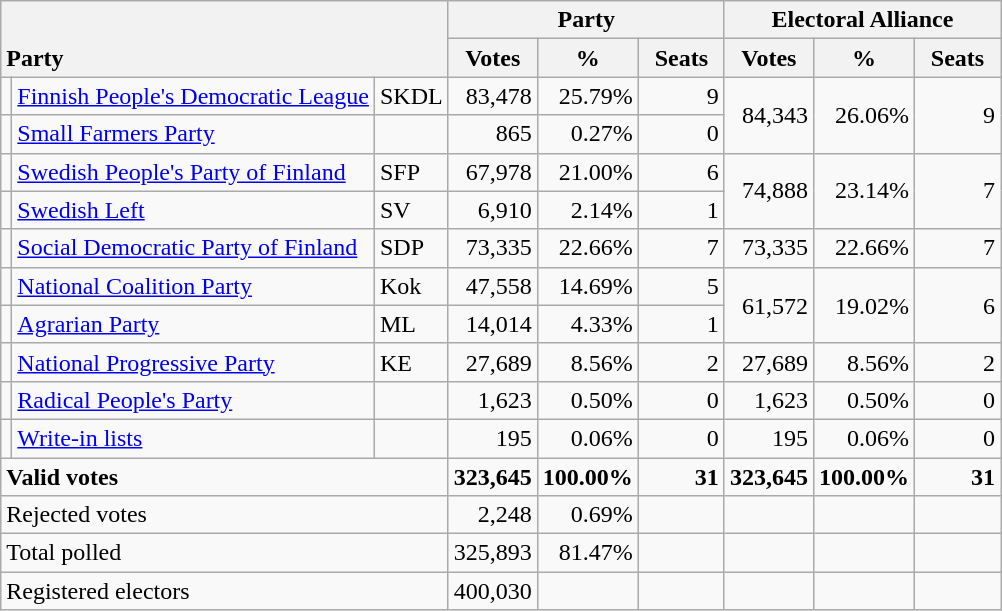<table class="wikitable" border="1" style="text-align:right;">
<tr>
<th style="text-align:left;" valign=bottom rowspan=2 colspan=3>Party</th>
<th colspan=3>Party</th>
<th colspan=3>Electoral Alliance</th>
</tr>
<tr>
<th align=center valign=bottom width="50">Votes</th>
<th align=center valign=bottom width="50">%</th>
<th align=center valign=bottom width="50">Seats</th>
<th align=center valign=bottom width="50">Votes</th>
<th align=center valign=bottom width="50">%</th>
<th align=center valign=bottom width="50">Seats</th>
</tr>
<tr>
<td></td>
<td align=left><a href='#'>Finnish People's Democratic League</a></td>
<td align=left>SKDL</td>
<td>83,478</td>
<td>25.79%</td>
<td>9</td>
<td rowspan=2>84,343</td>
<td rowspan=2>26.06%</td>
<td rowspan=2>9</td>
</tr>
<tr>
<td></td>
<td align=left><a href='#'>Small Farmers Party</a></td>
<td align=left></td>
<td>865</td>
<td>0.27%</td>
<td>0</td>
</tr>
<tr>
<td></td>
<td align=left><a href='#'>Swedish People's Party of Finland</a></td>
<td align=left>SFP</td>
<td>67,978</td>
<td>21.00%</td>
<td>6</td>
<td rowspan=2>74,888</td>
<td rowspan=2>23.14%</td>
<td rowspan=2>7</td>
</tr>
<tr>
<td></td>
<td align=left><a href='#'>Swedish Left</a></td>
<td align=left>SV</td>
<td>6,910</td>
<td>2.14%</td>
<td>1</td>
</tr>
<tr>
<td></td>
<td align=left style="white-space: nowrap;"><a href='#'>Social Democratic Party of Finland</a></td>
<td align=left>SDP</td>
<td>73,335</td>
<td>22.66%</td>
<td>7</td>
<td>73,335</td>
<td>22.66%</td>
<td>7</td>
</tr>
<tr>
<td></td>
<td align=left><a href='#'>National Coalition Party</a></td>
<td align=left>Kok</td>
<td>47,558</td>
<td>14.69%</td>
<td>5</td>
<td rowspan=2>61,572</td>
<td rowspan=2>19.02%</td>
<td rowspan=2>6</td>
</tr>
<tr>
<td></td>
<td align=left><a href='#'>Agrarian Party</a></td>
<td align=left>ML</td>
<td>14,014</td>
<td>4.33%</td>
<td>1</td>
</tr>
<tr>
<td></td>
<td align=left><a href='#'>National Progressive Party</a></td>
<td align=left>KE</td>
<td>27,689</td>
<td>8.56%</td>
<td>2</td>
<td>27,689</td>
<td>8.56%</td>
<td>2</td>
</tr>
<tr>
<td></td>
<td align=left><a href='#'>Radical People's Party</a></td>
<td align=left></td>
<td>1,623</td>
<td>0.50%</td>
<td>0</td>
<td>1,623</td>
<td>0.50%</td>
<td>0</td>
</tr>
<tr>
<td></td>
<td align=left><a href='#'>Write-in lists</a></td>
<td align=left></td>
<td>195</td>
<td>0.06%</td>
<td>0</td>
<td>195</td>
<td>0.06%</td>
<td>0</td>
</tr>
<tr style="font-weight:bold">
<td align=left colspan=3>Valid votes</td>
<td>323,645</td>
<td>100.00%</td>
<td>31</td>
<td>323,645</td>
<td>100.00%</td>
<td>31</td>
</tr>
<tr>
<td align=left colspan=3>Rejected votes</td>
<td>2,248</td>
<td>0.69%</td>
<td></td>
<td></td>
<td></td>
<td></td>
</tr>
<tr>
<td align=left colspan=3>Total polled</td>
<td>325,893</td>
<td>81.47%</td>
<td></td>
<td></td>
<td></td>
<td></td>
</tr>
<tr>
<td align=left colspan=3>Registered electors</td>
<td>400,030</td>
<td></td>
<td></td>
<td></td>
<td></td>
<td></td>
</tr>
</table>
